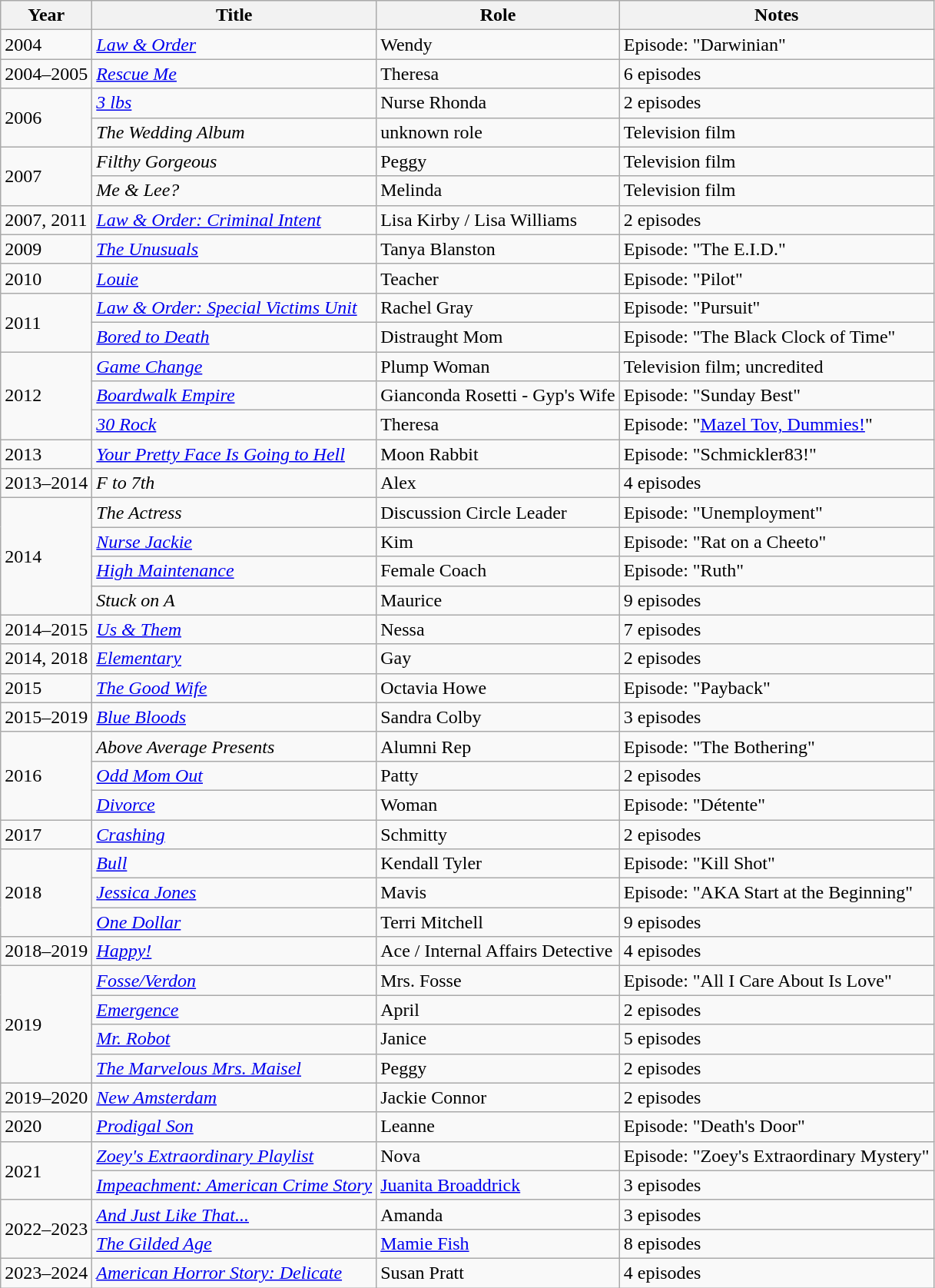<table class="wikitable sortable">
<tr>
<th>Year</th>
<th>Title</th>
<th>Role</th>
<th class="unsortable">Notes</th>
</tr>
<tr>
<td>2004</td>
<td><em><a href='#'>Law & Order</a></em></td>
<td>Wendy</td>
<td>Episode: "Darwinian"</td>
</tr>
<tr>
<td>2004–2005</td>
<td><a href='#'><em>Rescue Me</em></a></td>
<td>Theresa</td>
<td>6 episodes</td>
</tr>
<tr>
<td rowspan="2">2006</td>
<td><em><a href='#'>3 lbs</a></em></td>
<td>Nurse Rhonda</td>
<td>2 episodes</td>
</tr>
<tr>
<td><em>The Wedding Album</em></td>
<td>unknown role</td>
<td>Television film</td>
</tr>
<tr>
<td rowspan="2">2007</td>
<td><em>Filthy Gorgeous</em></td>
<td>Peggy</td>
<td>Television film</td>
</tr>
<tr>
<td><em>Me & Lee?</em></td>
<td>Melinda</td>
<td>Television film</td>
</tr>
<tr>
<td>2007, 2011</td>
<td><em><a href='#'>Law & Order: Criminal Intent</a></em></td>
<td>Lisa Kirby / Lisa Williams</td>
<td>2 episodes</td>
</tr>
<tr>
<td>2009</td>
<td><em><a href='#'>The Unusuals</a></em></td>
<td>Tanya Blanston</td>
<td>Episode: "The E.I.D."</td>
</tr>
<tr>
<td>2010</td>
<td><a href='#'><em>Louie</em></a></td>
<td>Teacher</td>
<td>Episode: "Pilot"</td>
</tr>
<tr>
<td rowspan="2">2011</td>
<td><em><a href='#'>Law & Order: Special Victims Unit</a></em></td>
<td>Rachel Gray</td>
<td>Episode: "Pursuit"</td>
</tr>
<tr>
<td><em><a href='#'>Bored to Death</a></em></td>
<td>Distraught Mom</td>
<td>Episode: "The Black Clock of Time"</td>
</tr>
<tr>
<td rowspan="3">2012</td>
<td><a href='#'><em>Game Change</em></a></td>
<td>Plump Woman</td>
<td>Television film; uncredited</td>
</tr>
<tr>
<td><em><a href='#'>Boardwalk Empire</a></em></td>
<td>Gianconda Rosetti - Gyp's Wife</td>
<td>Episode: "Sunday Best"</td>
</tr>
<tr>
<td><em><a href='#'>30 Rock</a></em></td>
<td>Theresa</td>
<td>Episode: "<a href='#'>Mazel Tov, Dummies!</a>"</td>
</tr>
<tr>
<td>2013</td>
<td><em><a href='#'>Your Pretty Face Is Going to Hell</a></em></td>
<td>Moon Rabbit</td>
<td>Episode: "Schmickler83!"</td>
</tr>
<tr>
<td>2013–2014</td>
<td><em>F to 7th</em></td>
<td>Alex</td>
<td>4 episodes</td>
</tr>
<tr>
<td rowspan="4">2014</td>
<td><em>The Actress</em></td>
<td>Discussion Circle Leader</td>
<td>Episode: "Unemployment"</td>
</tr>
<tr>
<td><em><a href='#'>Nurse Jackie</a></em></td>
<td>Kim</td>
<td>Episode: "Rat on a Cheeto"</td>
</tr>
<tr>
<td><em><a href='#'>High Maintenance</a></em></td>
<td>Female Coach</td>
<td>Episode: "Ruth"</td>
</tr>
<tr>
<td><em>Stuck on A</em></td>
<td>Maurice</td>
<td>9 episodes</td>
</tr>
<tr>
<td>2014–2015</td>
<td><em><a href='#'>Us & Them</a></em></td>
<td>Nessa</td>
<td>7 episodes</td>
</tr>
<tr>
<td>2014, 2018</td>
<td><a href='#'><em>Elementary</em></a></td>
<td>Gay</td>
<td>2 episodes</td>
</tr>
<tr>
<td>2015</td>
<td><em><a href='#'>The Good Wife</a></em></td>
<td>Octavia Howe</td>
<td>Episode: "Payback"</td>
</tr>
<tr>
<td>2015–2019</td>
<td><a href='#'><em>Blue Bloods</em></a></td>
<td>Sandra Colby</td>
<td>3 episodes</td>
</tr>
<tr>
<td rowspan="3">2016</td>
<td><em>Above Average Presents</em></td>
<td>Alumni Rep</td>
<td>Episode: "The Bothering"</td>
</tr>
<tr>
<td><em><a href='#'>Odd Mom Out</a></em></td>
<td>Patty</td>
<td>2 episodes</td>
</tr>
<tr>
<td><a href='#'><em>Divorce</em></a></td>
<td>Woman</td>
<td>Episode: "Détente"</td>
</tr>
<tr>
<td>2017</td>
<td><a href='#'><em>Crashing</em></a></td>
<td>Schmitty</td>
<td>2 episodes</td>
</tr>
<tr>
<td rowspan="3">2018</td>
<td><a href='#'><em>Bull</em></a></td>
<td>Kendall Tyler</td>
<td>Episode: "Kill Shot"</td>
</tr>
<tr>
<td><a href='#'><em>Jessica Jones</em></a></td>
<td>Mavis</td>
<td>Episode: "AKA Start at the Beginning"</td>
</tr>
<tr>
<td><a href='#'><em>One Dollar</em></a></td>
<td>Terri Mitchell</td>
<td>9 episodes</td>
</tr>
<tr>
<td>2018–2019</td>
<td><a href='#'><em>Happy!</em></a></td>
<td>Ace / Internal Affairs Detective</td>
<td>4 episodes</td>
</tr>
<tr>
<td rowspan="4">2019</td>
<td><em><a href='#'>Fosse/Verdon</a></em></td>
<td>Mrs. Fosse</td>
<td>Episode: "All I Care About Is Love"</td>
</tr>
<tr>
<td><a href='#'><em>Emergence</em></a></td>
<td>April</td>
<td>2 episodes</td>
</tr>
<tr>
<td><em><a href='#'>Mr. Robot</a></em></td>
<td>Janice</td>
<td>5 episodes</td>
</tr>
<tr>
<td><em><a href='#'>The Marvelous Mrs. Maisel</a></em></td>
<td>Peggy</td>
<td>2 episodes</td>
</tr>
<tr>
<td>2019–2020</td>
<td><a href='#'><em>New Amsterdam</em></a></td>
<td>Jackie Connor</td>
<td>2 episodes</td>
</tr>
<tr>
<td>2020</td>
<td><a href='#'><em>Prodigal Son</em></a></td>
<td>Leanne</td>
<td>Episode: "Death's Door"</td>
</tr>
<tr>
<td rowspan="2">2021</td>
<td><em><a href='#'>Zoey's Extraordinary Playlist</a></em></td>
<td>Nova</td>
<td>Episode: "Zoey's Extraordinary Mystery"</td>
</tr>
<tr>
<td><em><a href='#'>Impeachment: American Crime Story</a></em></td>
<td><a href='#'>Juanita Broaddrick</a></td>
<td>3 episodes</td>
</tr>
<tr>
<td rowspan="2">2022–2023</td>
<td><em><a href='#'>And Just Like That...</a></em></td>
<td>Amanda</td>
<td>3 episodes</td>
</tr>
<tr>
<td><a href='#'><em>The Gilded Age</em></a></td>
<td><a href='#'>Mamie Fish</a></td>
<td>8 episodes</td>
</tr>
<tr>
<td>2023–2024</td>
<td><em><a href='#'>American Horror Story: Delicate</a></em></td>
<td>Susan Pratt</td>
<td>4 episodes</td>
</tr>
</table>
